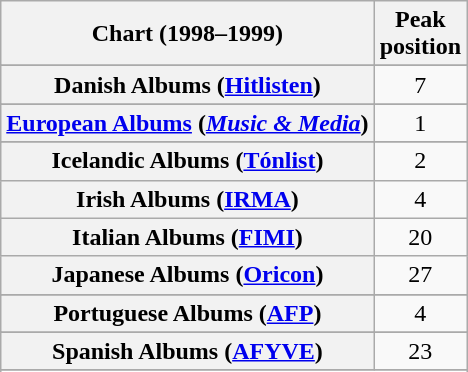<table class="wikitable sortable plainrowheaders" style="text-align:center">
<tr>
<th scope="col">Chart (1998–1999)</th>
<th scope="col">Peak<br>position</th>
</tr>
<tr>
</tr>
<tr>
</tr>
<tr>
</tr>
<tr>
</tr>
<tr>
</tr>
<tr>
<th scope="row">Danish Albums (<a href='#'>Hitlisten</a>)</th>
<td>7</td>
</tr>
<tr>
</tr>
<tr>
<th scope="row"><a href='#'>European Albums</a> (<em><a href='#'>Music & Media</a></em>)</th>
<td>1</td>
</tr>
<tr>
</tr>
<tr>
</tr>
<tr>
</tr>
<tr>
<th scope="row">Icelandic Albums (<a href='#'>Tónlist</a>)</th>
<td>2</td>
</tr>
<tr>
<th scope="row">Irish Albums (<a href='#'>IRMA</a>)</th>
<td>4</td>
</tr>
<tr>
<th scope="row">Italian Albums (<a href='#'>FIMI</a>)</th>
<td>20</td>
</tr>
<tr>
<th scope="row">Japanese Albums (<a href='#'>Oricon</a>)</th>
<td>27</td>
</tr>
<tr>
</tr>
<tr>
</tr>
<tr>
<th scope="row">Portuguese Albums (<a href='#'>AFP</a>)</th>
<td>4</td>
</tr>
<tr>
</tr>
<tr>
<th scope="row">Spanish Albums (<a href='#'>AFYVE</a>)</th>
<td>23</td>
</tr>
<tr>
</tr>
<tr>
</tr>
<tr>
</tr>
<tr>
</tr>
<tr>
</tr>
</table>
